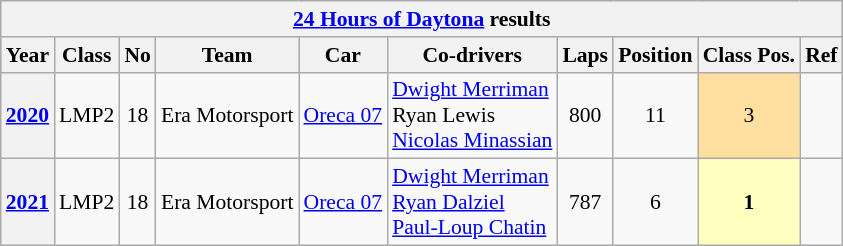<table class="wikitable" style="font-size:90%">
<tr>
<th colspan="40"><a href='#'>24 Hours of Daytona</a> results</th>
</tr>
<tr style="background:#abbbdd;">
<th>Year</th>
<th>Class</th>
<th>No</th>
<th>Team</th>
<th>Car</th>
<th>Co-drivers</th>
<th>Laps</th>
<th>Position</th>
<th>Class Pos.</th>
<th>Ref</th>
</tr>
<tr>
<th><a href='#'>2020</a></th>
<td align=center>LMP2</td>
<td align=center>18</td>
<td> Era Motorsport</td>
<td><a href='#'>Oreca 07</a></td>
<td> <a href='#'>Dwight Merriman</a><br> Ryan Lewis<br> <a href='#'>Nicolas Minassian</a></td>
<td align=center>800</td>
<td align=center>11</td>
<td style="background:#FFDF9F; text-align:center;">3</td>
<td></td>
</tr>
<tr>
<th><a href='#'>2021</a></th>
<td align=center>LMP2</td>
<td align=center>18</td>
<td> Era Motorsport</td>
<td><a href='#'>Oreca 07</a></td>
<td> <a href='#'>Dwight Merriman</a><br> <a href='#'>Ryan Dalziel</a><br> <a href='#'>Paul-Loup Chatin</a></td>
<td align=center>787</td>
<td align=center>6</td>
<td style="background:#FFFFBF; text-align:center;"><strong>1</strong></td>
<td></td>
</tr>
</table>
